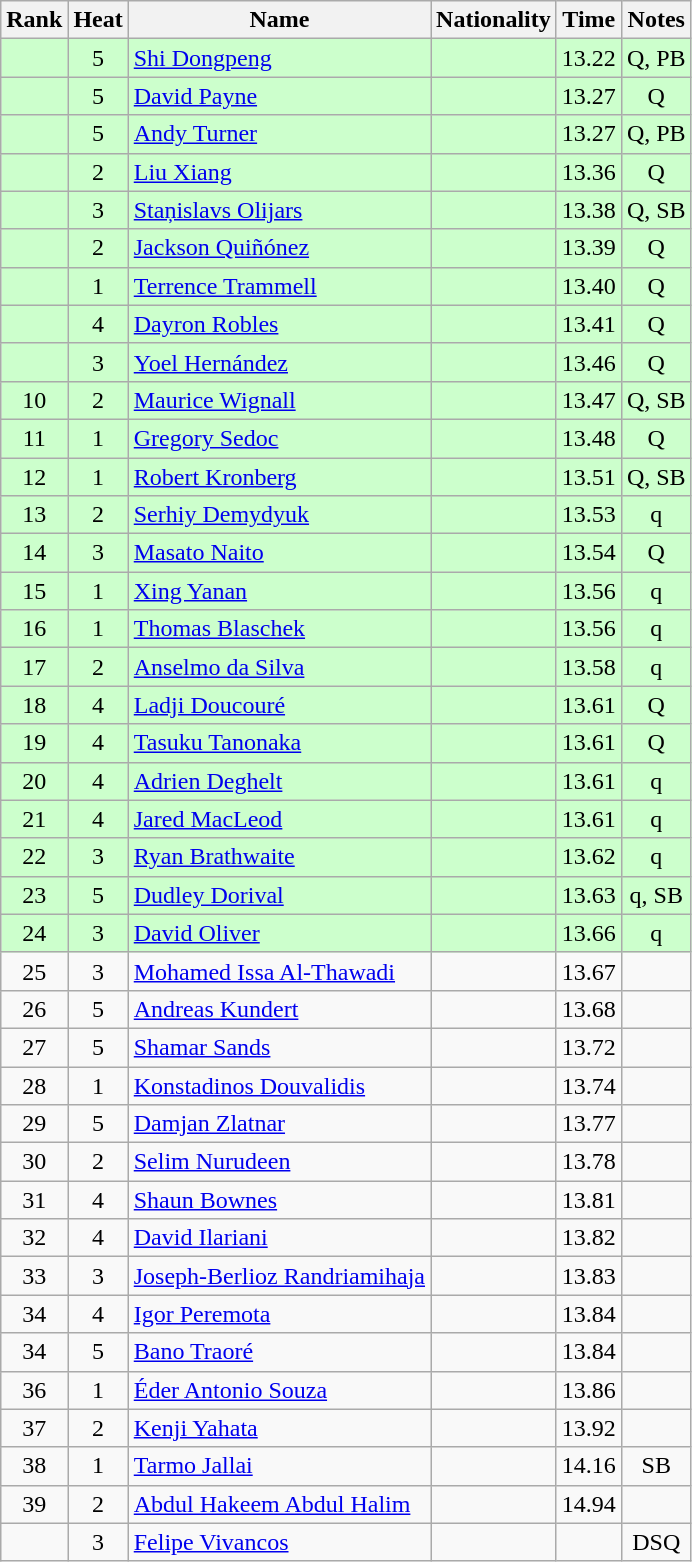<table class="wikitable sortable" style="text-align:center">
<tr>
<th>Rank</th>
<th>Heat</th>
<th>Name</th>
<th>Nationality</th>
<th>Time</th>
<th>Notes</th>
</tr>
<tr bgcolor=ccffcc>
<td></td>
<td>5</td>
<td align=left><a href='#'>Shi Dongpeng</a></td>
<td align=left></td>
<td>13.22</td>
<td>Q, PB</td>
</tr>
<tr bgcolor=ccffcc>
<td></td>
<td>5</td>
<td align=left><a href='#'>David Payne</a></td>
<td align=left></td>
<td>13.27</td>
<td>Q</td>
</tr>
<tr bgcolor=ccffcc>
<td></td>
<td>5</td>
<td align=left><a href='#'>Andy Turner</a></td>
<td align=left></td>
<td>13.27</td>
<td>Q, PB</td>
</tr>
<tr bgcolor=ccffcc>
<td></td>
<td>2</td>
<td align=left><a href='#'>Liu Xiang</a></td>
<td align=left></td>
<td>13.36</td>
<td>Q</td>
</tr>
<tr bgcolor=ccffcc>
<td></td>
<td>3</td>
<td align=left><a href='#'>Staņislavs Olijars</a></td>
<td align=left></td>
<td>13.38</td>
<td>Q, SB</td>
</tr>
<tr bgcolor=ccffcc>
<td></td>
<td>2</td>
<td align=left><a href='#'>Jackson Quiñónez</a></td>
<td align=left></td>
<td>13.39</td>
<td>Q</td>
</tr>
<tr bgcolor=ccffcc>
<td></td>
<td>1</td>
<td align=left><a href='#'>Terrence Trammell</a></td>
<td align=left></td>
<td>13.40</td>
<td>Q</td>
</tr>
<tr bgcolor=ccffcc>
<td></td>
<td>4</td>
<td align=left><a href='#'>Dayron Robles</a></td>
<td align=left></td>
<td>13.41</td>
<td>Q</td>
</tr>
<tr bgcolor=ccffcc>
<td></td>
<td>3</td>
<td align=left><a href='#'>Yoel Hernández</a></td>
<td align=left></td>
<td>13.46</td>
<td>Q</td>
</tr>
<tr bgcolor=ccffcc>
<td>10</td>
<td>2</td>
<td align=left><a href='#'>Maurice Wignall</a></td>
<td align=left></td>
<td>13.47</td>
<td>Q, SB</td>
</tr>
<tr bgcolor=ccffcc>
<td>11</td>
<td>1</td>
<td align=left><a href='#'>Gregory Sedoc</a></td>
<td align=left></td>
<td>13.48</td>
<td>Q</td>
</tr>
<tr bgcolor=ccffcc>
<td>12</td>
<td>1</td>
<td align=left><a href='#'>Robert Kronberg</a></td>
<td align=left></td>
<td>13.51</td>
<td>Q, SB</td>
</tr>
<tr bgcolor=ccffcc>
<td>13</td>
<td>2</td>
<td align=left><a href='#'>Serhiy Demydyuk</a></td>
<td align=left></td>
<td>13.53</td>
<td>q</td>
</tr>
<tr bgcolor=ccffcc>
<td>14</td>
<td>3</td>
<td align=left><a href='#'>Masato Naito</a></td>
<td align=left></td>
<td>13.54</td>
<td>Q</td>
</tr>
<tr bgcolor=ccffcc>
<td>15</td>
<td>1</td>
<td align=left><a href='#'>Xing Yanan</a></td>
<td align=left></td>
<td>13.56</td>
<td>q</td>
</tr>
<tr bgcolor=ccffcc>
<td>16</td>
<td>1</td>
<td align=left><a href='#'>Thomas Blaschek</a></td>
<td align=left></td>
<td>13.56</td>
<td>q</td>
</tr>
<tr bgcolor=ccffcc>
<td>17</td>
<td>2</td>
<td align=left><a href='#'>Anselmo da Silva</a></td>
<td align=left></td>
<td>13.58</td>
<td>q</td>
</tr>
<tr bgcolor=ccffcc>
<td>18</td>
<td>4</td>
<td align=left><a href='#'>Ladji Doucouré</a></td>
<td align=left></td>
<td>13.61</td>
<td>Q</td>
</tr>
<tr bgcolor=ccffcc>
<td>19</td>
<td>4</td>
<td align=left><a href='#'>Tasuku Tanonaka</a></td>
<td align=left></td>
<td>13.61</td>
<td>Q</td>
</tr>
<tr bgcolor=ccffcc>
<td>20</td>
<td>4</td>
<td align=left><a href='#'>Adrien Deghelt</a></td>
<td align=left></td>
<td>13.61</td>
<td>q</td>
</tr>
<tr bgcolor=ccffcc>
<td>21</td>
<td>4</td>
<td align=left><a href='#'>Jared MacLeod</a></td>
<td align=left></td>
<td>13.61</td>
<td>q</td>
</tr>
<tr bgcolor=ccffcc>
<td>22</td>
<td>3</td>
<td align=left><a href='#'>Ryan Brathwaite</a></td>
<td align=left></td>
<td>13.62</td>
<td>q</td>
</tr>
<tr bgcolor=ccffcc>
<td>23</td>
<td>5</td>
<td align=left><a href='#'>Dudley Dorival</a></td>
<td align=left></td>
<td>13.63</td>
<td>q, SB</td>
</tr>
<tr bgcolor=ccffcc>
<td>24</td>
<td>3</td>
<td align=left><a href='#'>David Oliver</a></td>
<td align=left></td>
<td>13.66</td>
<td>q</td>
</tr>
<tr>
<td>25</td>
<td>3</td>
<td align=left><a href='#'>Mohamed Issa Al-Thawadi</a></td>
<td align=left></td>
<td>13.67</td>
<td></td>
</tr>
<tr>
<td>26</td>
<td>5</td>
<td align=left><a href='#'>Andreas Kundert</a></td>
<td align=left></td>
<td>13.68</td>
<td></td>
</tr>
<tr>
<td>27</td>
<td>5</td>
<td align=left><a href='#'>Shamar Sands</a></td>
<td align=left></td>
<td>13.72</td>
<td></td>
</tr>
<tr>
<td>28</td>
<td>1</td>
<td align=left><a href='#'>Konstadinos Douvalidis</a></td>
<td align=left></td>
<td>13.74</td>
<td></td>
</tr>
<tr>
<td>29</td>
<td>5</td>
<td align=left><a href='#'>Damjan Zlatnar</a></td>
<td align=left></td>
<td>13.77</td>
<td></td>
</tr>
<tr>
<td>30</td>
<td>2</td>
<td align=left><a href='#'>Selim Nurudeen</a></td>
<td align=left></td>
<td>13.78</td>
<td></td>
</tr>
<tr>
<td>31</td>
<td>4</td>
<td align=left><a href='#'>Shaun Bownes</a></td>
<td align=left></td>
<td>13.81</td>
<td></td>
</tr>
<tr>
<td>32</td>
<td>4</td>
<td align=left><a href='#'>David Ilariani</a></td>
<td align=left></td>
<td>13.82</td>
<td></td>
</tr>
<tr>
<td>33</td>
<td>3</td>
<td align=left><a href='#'>Joseph-Berlioz Randriamihaja</a></td>
<td align=left></td>
<td>13.83</td>
<td></td>
</tr>
<tr>
<td>34</td>
<td>4</td>
<td align=left><a href='#'>Igor Peremota</a></td>
<td align=left></td>
<td>13.84</td>
<td></td>
</tr>
<tr>
<td>34</td>
<td>5</td>
<td align=left><a href='#'>Bano Traoré</a></td>
<td align=left></td>
<td>13.84</td>
<td></td>
</tr>
<tr>
<td>36</td>
<td>1</td>
<td align=left><a href='#'>Éder Antonio Souza</a></td>
<td align=left></td>
<td>13.86</td>
<td></td>
</tr>
<tr>
<td>37</td>
<td>2</td>
<td align=left><a href='#'>Kenji Yahata</a></td>
<td align=left></td>
<td>13.92</td>
<td></td>
</tr>
<tr>
<td>38</td>
<td>1</td>
<td align=left><a href='#'>Tarmo Jallai</a></td>
<td align=left></td>
<td>14.16</td>
<td>SB</td>
</tr>
<tr>
<td>39</td>
<td>2</td>
<td align=left><a href='#'>Abdul Hakeem Abdul Halim</a></td>
<td align=left></td>
<td>14.94</td>
<td></td>
</tr>
<tr>
<td></td>
<td>3</td>
<td align=left><a href='#'>Felipe Vivancos</a></td>
<td align=left></td>
<td></td>
<td>DSQ</td>
</tr>
</table>
